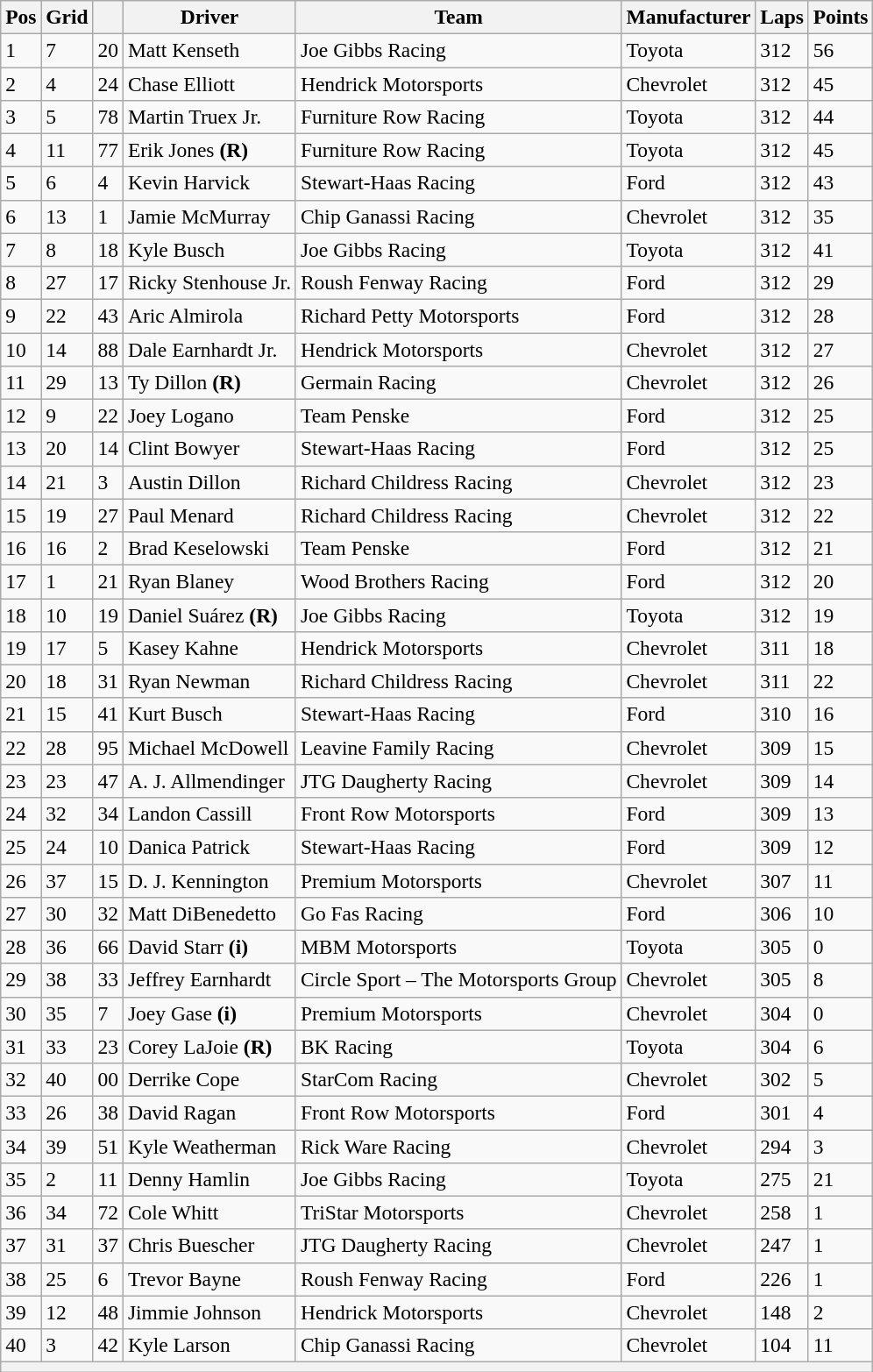<table class="wikitable" style="font-size:98%">
<tr>
<th>Pos</th>
<th>Grid</th>
<th></th>
<th>Driver</th>
<th>Team</th>
<th>Manufacturer</th>
<th>Laps</th>
<th>Points</th>
</tr>
<tr>
<td>1</td>
<td>7</td>
<td>20</td>
<td>Matt Kenseth</td>
<td>Joe Gibbs Racing</td>
<td>Toyota</td>
<td>312</td>
<td>56</td>
</tr>
<tr>
<td>2</td>
<td>4</td>
<td>24</td>
<td>Chase Elliott</td>
<td>Hendrick Motorsports</td>
<td>Chevrolet</td>
<td>312</td>
<td>45</td>
</tr>
<tr>
<td>3</td>
<td>5</td>
<td>78</td>
<td>Martin Truex Jr.</td>
<td>Furniture Row Racing</td>
<td>Toyota</td>
<td>312</td>
<td>44</td>
</tr>
<tr>
<td>4</td>
<td>11</td>
<td>77</td>
<td>Erik Jones <strong>(R)</strong></td>
<td>Furniture Row Racing</td>
<td>Toyota</td>
<td>312</td>
<td>45</td>
</tr>
<tr>
<td>5</td>
<td>6</td>
<td>4</td>
<td>Kevin Harvick</td>
<td>Stewart-Haas Racing</td>
<td>Ford</td>
<td>312</td>
<td>43</td>
</tr>
<tr>
<td>6</td>
<td>13</td>
<td>1</td>
<td>Jamie McMurray</td>
<td>Chip Ganassi Racing</td>
<td>Chevrolet</td>
<td>312</td>
<td>35</td>
</tr>
<tr>
<td>7</td>
<td>8</td>
<td>18</td>
<td>Kyle Busch</td>
<td>Joe Gibbs Racing</td>
<td>Toyota</td>
<td>312</td>
<td>41</td>
</tr>
<tr>
<td>8</td>
<td>27</td>
<td>17</td>
<td>Ricky Stenhouse Jr.</td>
<td>Roush Fenway Racing</td>
<td>Ford</td>
<td>312</td>
<td>29</td>
</tr>
<tr>
<td>9</td>
<td>22</td>
<td>43</td>
<td>Aric Almirola</td>
<td>Richard Petty Motorsports</td>
<td>Ford</td>
<td>312</td>
<td>28</td>
</tr>
<tr>
<td>10</td>
<td>14</td>
<td>88</td>
<td>Dale Earnhardt Jr.</td>
<td>Hendrick Motorsports</td>
<td>Chevrolet</td>
<td>312</td>
<td>27</td>
</tr>
<tr>
<td>11</td>
<td>29</td>
<td>13</td>
<td>Ty Dillon <strong>(R)</strong></td>
<td>Germain Racing</td>
<td>Chevrolet</td>
<td>312</td>
<td>26</td>
</tr>
<tr>
<td>12</td>
<td>9</td>
<td>22</td>
<td>Joey Logano</td>
<td>Team Penske</td>
<td>Ford</td>
<td>312</td>
<td>25</td>
</tr>
<tr>
<td>13</td>
<td>20</td>
<td>14</td>
<td>Clint Bowyer</td>
<td>Stewart-Haas Racing</td>
<td>Ford</td>
<td>312</td>
<td>25</td>
</tr>
<tr>
<td>14</td>
<td>21</td>
<td>3</td>
<td>Austin Dillon</td>
<td>Richard Childress Racing</td>
<td>Chevrolet</td>
<td>312</td>
<td>23</td>
</tr>
<tr>
<td>15</td>
<td>19</td>
<td>27</td>
<td>Paul Menard</td>
<td>Richard Childress Racing</td>
<td>Chevrolet</td>
<td>312</td>
<td>22</td>
</tr>
<tr>
<td>16</td>
<td>16</td>
<td>2</td>
<td>Brad Keselowski</td>
<td>Team Penske</td>
<td>Ford</td>
<td>312</td>
<td>21</td>
</tr>
<tr>
<td>17</td>
<td>1</td>
<td>21</td>
<td>Ryan Blaney</td>
<td>Wood Brothers Racing</td>
<td>Ford</td>
<td>312</td>
<td>20</td>
</tr>
<tr>
<td>18</td>
<td>10</td>
<td>19</td>
<td>Daniel Suárez <strong>(R)</strong></td>
<td>Joe Gibbs Racing</td>
<td>Toyota</td>
<td>312</td>
<td>19</td>
</tr>
<tr>
<td>19</td>
<td>17</td>
<td>5</td>
<td>Kasey Kahne</td>
<td>Hendrick Motorsports</td>
<td>Chevrolet</td>
<td>311</td>
<td>18</td>
</tr>
<tr>
<td>20</td>
<td>18</td>
<td>31</td>
<td>Ryan Newman</td>
<td>Richard Childress Racing</td>
<td>Chevrolet</td>
<td>311</td>
<td>22</td>
</tr>
<tr>
<td>21</td>
<td>15</td>
<td>41</td>
<td>Kurt Busch</td>
<td>Stewart-Haas Racing</td>
<td>Ford</td>
<td>310</td>
<td>16</td>
</tr>
<tr>
<td>22</td>
<td>28</td>
<td>95</td>
<td>Michael McDowell</td>
<td>Leavine Family Racing</td>
<td>Chevrolet</td>
<td>309</td>
<td>15</td>
</tr>
<tr>
<td>23</td>
<td>23</td>
<td>47</td>
<td>A. J. Allmendinger</td>
<td>JTG Daugherty Racing</td>
<td>Chevrolet</td>
<td>309</td>
<td>14</td>
</tr>
<tr>
<td>24</td>
<td>32</td>
<td>34</td>
<td>Landon Cassill</td>
<td>Front Row Motorsports</td>
<td>Ford</td>
<td>309</td>
<td>13</td>
</tr>
<tr>
<td>25</td>
<td>24</td>
<td>10</td>
<td>Danica Patrick</td>
<td>Stewart-Haas Racing</td>
<td>Ford</td>
<td>309</td>
<td>12</td>
</tr>
<tr>
<td>26</td>
<td>37</td>
<td>15</td>
<td>D. J. Kennington</td>
<td>Premium Motorsports</td>
<td>Chevrolet</td>
<td>307</td>
<td>11</td>
</tr>
<tr>
<td>27</td>
<td>30</td>
<td>32</td>
<td>Matt DiBenedetto</td>
<td>Go Fas Racing</td>
<td>Ford</td>
<td>306</td>
<td>10</td>
</tr>
<tr>
<td>28</td>
<td>36</td>
<td>66</td>
<td>David Starr <strong>(i)</strong></td>
<td>MBM Motorsports</td>
<td>Toyota</td>
<td>305</td>
<td>0</td>
</tr>
<tr>
<td>29</td>
<td>38</td>
<td>33</td>
<td>Jeffrey Earnhardt</td>
<td>Circle Sport – The Motorsports Group</td>
<td>Chevrolet</td>
<td>305</td>
<td>8</td>
</tr>
<tr>
<td>30</td>
<td>35</td>
<td>7</td>
<td>Joey Gase <strong>(i)</strong></td>
<td>Premium Motorsports</td>
<td>Chevrolet</td>
<td>304</td>
<td>0</td>
</tr>
<tr>
<td>31</td>
<td>33</td>
<td>23</td>
<td>Corey LaJoie <strong>(R)</strong></td>
<td>BK Racing</td>
<td>Toyota</td>
<td>304</td>
<td>6</td>
</tr>
<tr>
<td>32</td>
<td>40</td>
<td>00</td>
<td>Derrike Cope</td>
<td>StarCom Racing</td>
<td>Chevrolet</td>
<td>302</td>
<td>5</td>
</tr>
<tr>
<td>33</td>
<td>26</td>
<td>38</td>
<td>David Ragan</td>
<td>Front Row Motorsports</td>
<td>Ford</td>
<td>301</td>
<td>4</td>
</tr>
<tr>
<td>34</td>
<td>39</td>
<td>51</td>
<td>Kyle Weatherman</td>
<td>Rick Ware Racing</td>
<td>Chevrolet</td>
<td>294</td>
<td>3</td>
</tr>
<tr>
<td>35</td>
<td>2</td>
<td>11</td>
<td>Denny Hamlin</td>
<td>Joe Gibbs Racing</td>
<td>Toyota</td>
<td>275</td>
<td>21</td>
</tr>
<tr>
<td>36</td>
<td>34</td>
<td>72</td>
<td>Cole Whitt</td>
<td>TriStar Motorsports</td>
<td>Chevrolet</td>
<td>258</td>
<td>1</td>
</tr>
<tr>
<td>37</td>
<td>31</td>
<td>37</td>
<td>Chris Buescher</td>
<td>JTG Daugherty Racing</td>
<td>Chevrolet</td>
<td>247</td>
<td>1</td>
</tr>
<tr>
<td>38</td>
<td>25</td>
<td>6</td>
<td>Trevor Bayne</td>
<td>Roush Fenway Racing</td>
<td>Ford</td>
<td>226</td>
<td>1</td>
</tr>
<tr>
<td>39</td>
<td>12</td>
<td>48</td>
<td>Jimmie Johnson</td>
<td>Hendrick Motorsports</td>
<td>Chevrolet</td>
<td>148</td>
<td>2</td>
</tr>
<tr>
<td>40</td>
<td>3</td>
<td>42</td>
<td>Kyle Larson</td>
<td>Chip Ganassi Racing</td>
<td>Chevrolet</td>
<td>104</td>
<td>11</td>
</tr>
<tr>
<th colspan="8"></th>
</tr>
</table>
